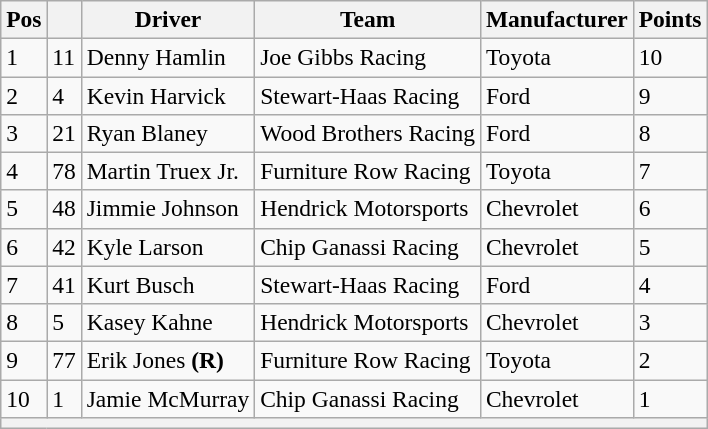<table class="wikitable" style="font-size:98%">
<tr>
<th>Pos</th>
<th></th>
<th>Driver</th>
<th>Team</th>
<th>Manufacturer</th>
<th>Points</th>
</tr>
<tr>
<td>1</td>
<td>11</td>
<td>Denny Hamlin</td>
<td>Joe Gibbs Racing</td>
<td>Toyota</td>
<td>10</td>
</tr>
<tr>
<td>2</td>
<td>4</td>
<td>Kevin Harvick</td>
<td>Stewart-Haas Racing</td>
<td>Ford</td>
<td>9</td>
</tr>
<tr>
<td>3</td>
<td>21</td>
<td>Ryan Blaney</td>
<td>Wood Brothers Racing</td>
<td>Ford</td>
<td>8</td>
</tr>
<tr>
<td>4</td>
<td>78</td>
<td>Martin Truex Jr.</td>
<td>Furniture Row Racing</td>
<td>Toyota</td>
<td>7</td>
</tr>
<tr>
<td>5</td>
<td>48</td>
<td>Jimmie Johnson</td>
<td>Hendrick Motorsports</td>
<td>Chevrolet</td>
<td>6</td>
</tr>
<tr>
<td>6</td>
<td>42</td>
<td>Kyle Larson</td>
<td>Chip Ganassi Racing</td>
<td>Chevrolet</td>
<td>5</td>
</tr>
<tr>
<td>7</td>
<td>41</td>
<td>Kurt Busch</td>
<td>Stewart-Haas Racing</td>
<td>Ford</td>
<td>4</td>
</tr>
<tr>
<td>8</td>
<td>5</td>
<td>Kasey Kahne</td>
<td>Hendrick Motorsports</td>
<td>Chevrolet</td>
<td>3</td>
</tr>
<tr>
<td>9</td>
<td>77</td>
<td>Erik Jones <strong>(R)</strong></td>
<td>Furniture Row Racing</td>
<td>Toyota</td>
<td>2</td>
</tr>
<tr>
<td>10</td>
<td>1</td>
<td>Jamie McMurray</td>
<td>Chip Ganassi Racing</td>
<td>Chevrolet</td>
<td>1</td>
</tr>
<tr>
<th colspan="6"></th>
</tr>
</table>
